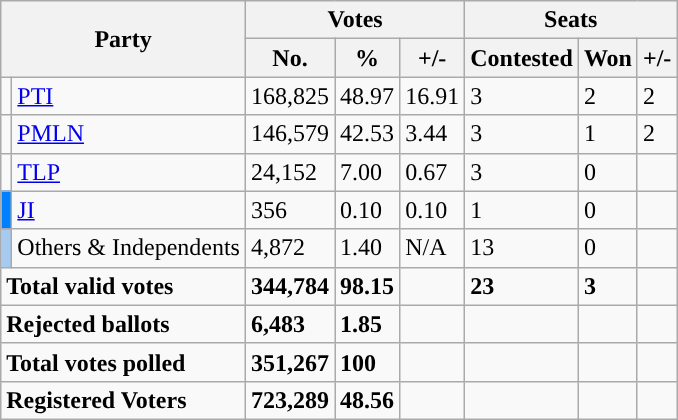<table class="wikitable sortable">
<tr>
<th colspan="2" rowspan="2">Party</th>
<th colspan="3">Votes</th>
<th colspan="3">Seats</th>
</tr>
<tr>
<th>No.</th>
<th>%</th>
<th>+/-</th>
<th>Contested</th>
<th>Won</th>
<th><strong>+/-</strong></th>
</tr>
<tr>
<td></td>
<td><a href='#'>PTI</a></td>
<td>168,825</td>
<td>48.97</td>
<td>16.91</td>
<td>3</td>
<td>2</td>
<td>2</td>
</tr>
<tr>
<td></td>
<td><a href='#'>PMLN</a></td>
<td>146,579</td>
<td>42.53</td>
<td>3.44</td>
<td>3</td>
<td>1</td>
<td>2</td>
</tr>
<tr>
<td></td>
<td><a href='#'>TLP</a></td>
<td>24,152</td>
<td>7.00</td>
<td>0.67</td>
<td>3</td>
<td>0</td>
<td></td>
</tr>
<tr>
<td style="color:inherit;background:#0080ff"></td>
<td><a href='#'>JI</a></td>
<td>356</td>
<td>0.10</td>
<td>0.10</td>
<td>1</td>
<td>0</td>
<td></td>
</tr>
<tr>
<td style="color:inherit;background:#a6caf0"></td>
<td>Others & Independents</td>
<td>4,872</td>
<td>1.40</td>
<td>N/A</td>
<td>13</td>
<td>0</td>
<td></td>
</tr>
<tr>
<td colspan="2"><strong>Total valid votes</strong></td>
<td><strong>344,784</strong></td>
<td><strong>98.15</strong></td>
<td></td>
<td><strong>23</strong></td>
<td><strong>3</strong></td>
<td></td>
</tr>
<tr>
<td colspan="2"><strong>Rejected ballots</strong></td>
<td><strong>6,483</strong></td>
<td><strong>1.85</strong></td>
<td></td>
<td></td>
<td></td>
<td></td>
</tr>
<tr>
<td colspan="2"><strong>Total votes polled</strong></td>
<td><strong>351,267</strong></td>
<td><strong>100</strong></td>
<td></td>
<td></td>
<td></td>
<td></td>
</tr>
<tr>
<td colspan="2"><strong>Registered Voters</strong></td>
<td><strong>723,289</strong></td>
<td><strong>48.56</strong></td>
<td></td>
<td></td>
<td></td>
<td></td>
</tr>
</table>
